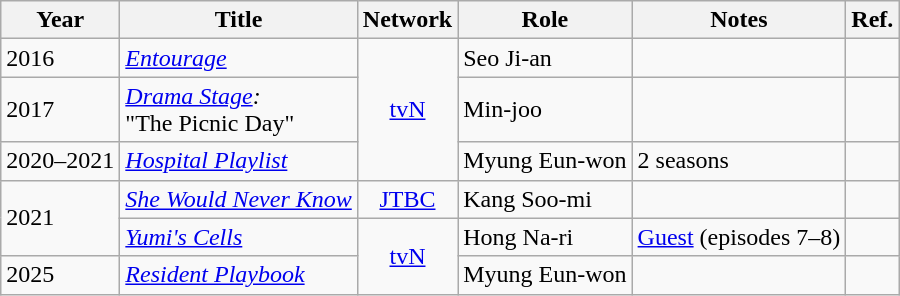<table class="wikitable plainrowheaders">
<tr>
<th scope="col">Year</th>
<th scope="col">Title</th>
<th scope="col">Network</th>
<th scope="col">Role</th>
<th scope="col">Notes</th>
<th scope="col">Ref.</th>
</tr>
<tr>
<td>2016</td>
<td><em><a href='#'>Entourage</a></em></td>
<td rowspan="3" style="text-align:center;"><a href='#'>tvN</a></td>
<td>Seo Ji-an</td>
<td></td>
<td style="text-align:center;"></td>
</tr>
<tr>
<td>2017</td>
<td><em><a href='#'>Drama Stage</a>:</em><br>"The Picnic Day"</td>
<td>Min-joo</td>
<td></td>
<td style="text-align:center;"></td>
</tr>
<tr>
<td>2020–2021</td>
<td><em><a href='#'>Hospital Playlist</a></em></td>
<td>Myung Eun-won</td>
<td>2 seasons</td>
<td style="text-align:center;"></td>
</tr>
<tr>
<td rowspan="2">2021</td>
<td><em><a href='#'>She Would Never Know</a></em></td>
<td style="text-align:center;"><a href='#'>JTBC</a></td>
<td>Kang Soo-mi</td>
<td></td>
<td style="text-align:center;"></td>
</tr>
<tr>
<td><em><a href='#'>Yumi's Cells</a></em></td>
<td style="text-align:center;" rowspan="2"><a href='#'>tvN</a></td>
<td>Hong Na-ri</td>
<td><a href='#'>Guest</a> (episodes 7–8)</td>
<td></td>
</tr>
<tr>
<td>2025</td>
<td><em><a href='#'>Resident Playbook</a></em></td>
<td>Myung Eun-won</td>
<td></td>
<td style="text-align:center;"></td>
</tr>
</table>
